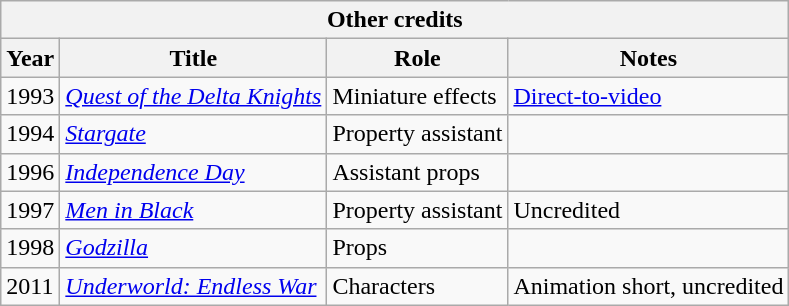<table class="wikitable">
<tr>
<th colspan="4">Other credits</th>
</tr>
<tr>
<th>Year</th>
<th>Title</th>
<th>Role</th>
<th>Notes</th>
</tr>
<tr>
<td>1993</td>
<td><em><a href='#'>Quest of the Delta Knights</a></em></td>
<td>Miniature effects</td>
<td><a href='#'>Direct-to-video</a></td>
</tr>
<tr>
<td>1994</td>
<td><em><a href='#'>Stargate</a></em></td>
<td>Property assistant</td>
<td></td>
</tr>
<tr>
<td>1996</td>
<td><em><a href='#'>Independence Day</a></em></td>
<td>Assistant props</td>
<td></td>
</tr>
<tr>
<td>1997</td>
<td><em><a href='#'>Men in Black</a></em></td>
<td>Property assistant</td>
<td>Uncredited</td>
</tr>
<tr>
<td>1998</td>
<td><em><a href='#'>Godzilla</a></em></td>
<td>Props</td>
<td></td>
</tr>
<tr>
<td>2011</td>
<td><em><a href='#'>Underworld: Endless War</a></em></td>
<td>Characters</td>
<td>Animation short, uncredited</td>
</tr>
</table>
